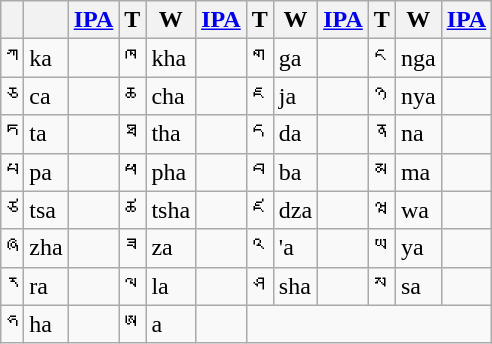<table class="wikitable">
<tr>
<th></th>
<th></th>
<th><a href='#'>IPA</a></th>
<th>T</th>
<th>W</th>
<th><a href='#'>IPA</a></th>
<th>T</th>
<th>W</th>
<th><a href='#'>IPA</a></th>
<th>T</th>
<th>W</th>
<th><a href='#'>IPA</a></th>
</tr>
<tr>
<td><span>ཀ</span></td>
<td>ka</td>
<td></td>
<td><span>ཁ</span></td>
<td>kha</td>
<td></td>
<td><span>ག</span></td>
<td>ga</td>
<td></td>
<td><span>ང</span></td>
<td>nga</td>
<td></td>
</tr>
<tr>
<td><span>ཅ</span></td>
<td>ca</td>
<td></td>
<td><span>ཆ</span></td>
<td>cha</td>
<td></td>
<td><span>ཇ</span></td>
<td>ja</td>
<td></td>
<td><span>ཉ</span></td>
<td>nya</td>
<td></td>
</tr>
<tr>
<td><span>ཏ</span></td>
<td>ta</td>
<td></td>
<td><span>ཐ</span></td>
<td>tha</td>
<td></td>
<td><span>ད</span></td>
<td>da</td>
<td></td>
<td><span>ན</span></td>
<td>na</td>
<td></td>
</tr>
<tr>
<td><span>པ</span></td>
<td>pa</td>
<td></td>
<td><span>ཕ</span></td>
<td>pha</td>
<td></td>
<td><span>བ</span></td>
<td>ba</td>
<td></td>
<td><span>མ</span></td>
<td>ma</td>
<td></td>
</tr>
<tr>
<td><span>ཙ</span></td>
<td>tsa</td>
<td></td>
<td><span>ཚ</span></td>
<td>tsha</td>
<td></td>
<td><span>ཛ</span></td>
<td>dza</td>
<td></td>
<td><span>ཝ</span></td>
<td>wa</td>
<td></td>
</tr>
<tr>
<td><span>ཞ</span></td>
<td>zha</td>
<td></td>
<td><span>ཟ</span></td>
<td>za</td>
<td></td>
<td><span>འ</span></td>
<td>'a</td>
<td></td>
<td><span>ཡ</span></td>
<td>ya</td>
<td></td>
</tr>
<tr>
<td><span>ར</span></td>
<td>ra</td>
<td></td>
<td><span>ལ</span></td>
<td>la</td>
<td></td>
<td><span>ཤ</span></td>
<td>sha</td>
<td></td>
<td><span>ས</span></td>
<td>sa</td>
<td></td>
</tr>
<tr>
<td><span>ཧ</span></td>
<td>ha</td>
<td></td>
<td><span>ཨ</span></td>
<td>a</td>
<td></td>
</tr>
</table>
